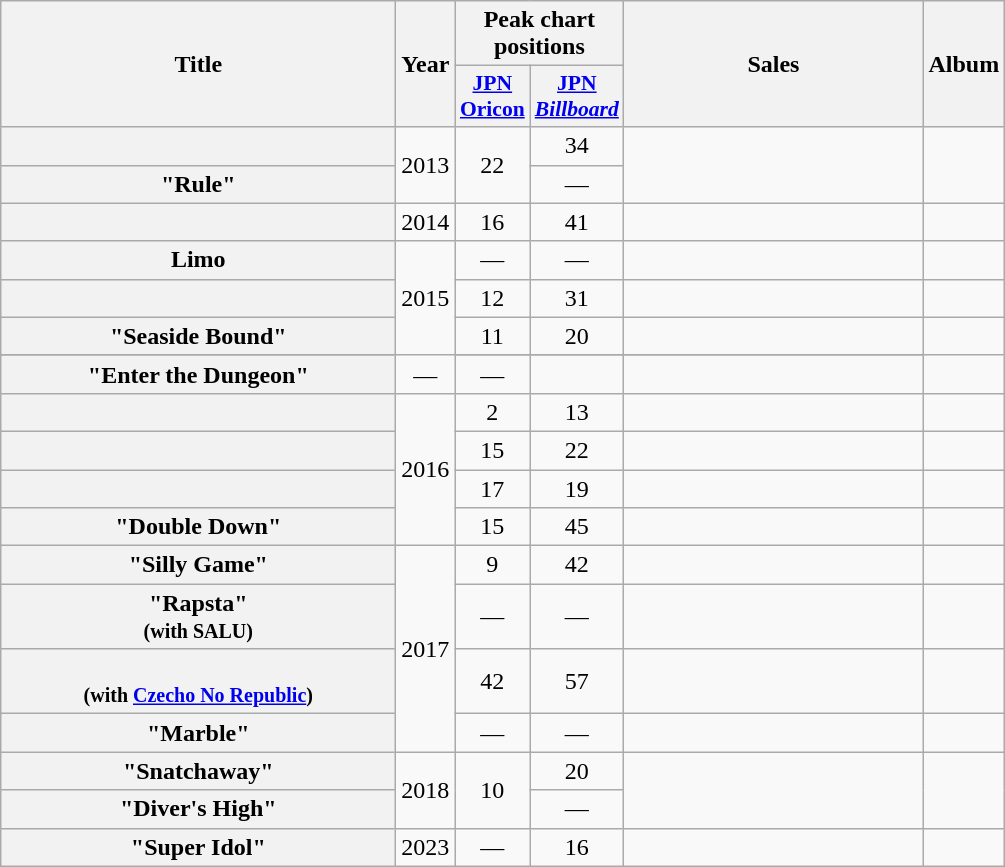<table class="wikitable plainrowheaders" style="text-align:center;">
<tr>
<th scope="col" rowspan="2" style="width:16em;">Title</th>
<th scope="col" rowspan="2">Year</th>
<th scope="col" colspan="2">Peak chart positions</th>
<th scope="col" rowspan="2" style="width:12em;">Sales</th>
<th scope="col" rowspan="2">Album</th>
</tr>
<tr>
<th scope="col" style="width:2.2em;font-size:90%;"><a href='#'>JPN Oricon</a><br></th>
<th scope="col" style="width:2.2em;font-size:90%;"><a href='#'>JPN <em>Billboard</em></a><br></th>
</tr>
<tr>
<th scope="row"></th>
<td rowspan="2">2013</td>
<td rowspan="2">22</td>
<td>34</td>
<td rowspan="2"></td>
<td rowspan="2"></td>
</tr>
<tr>
<th scope="row">"Rule"</th>
<td>—</td>
</tr>
<tr>
<th scope="row"></th>
<td>2014</td>
<td>16</td>
<td>41</td>
<td></td>
<td></td>
</tr>
<tr>
<th scope="row">Limo</th>
<td rowspan="4">2015</td>
<td>—</td>
<td>—</td>
<td></td>
<td></td>
</tr>
<tr>
<th scope="row"></th>
<td>12</td>
<td>31</td>
<td></td>
<td></td>
</tr>
<tr>
<th scope="row">"Seaside Bound"</th>
<td>11</td>
<td>20</td>
<td></td>
<td></td>
</tr>
<tr>
</tr>
<tr>
<th scope="row">"Enter the Dungeon"</th>
<td>—</td>
<td>—</td>
<td></td>
<td></td>
</tr>
<tr>
<th scope="row"></th>
<td rowspan="4">2016</td>
<td>2</td>
<td>13</td>
<td></td>
<td></td>
</tr>
<tr>
<th scope="row"></th>
<td>15</td>
<td>22</td>
<td></td>
<td></td>
</tr>
<tr>
<th scope="row"></th>
<td>17</td>
<td>19</td>
<td></td>
<td></td>
</tr>
<tr>
<th scope="row">"Double Down"</th>
<td>15</td>
<td>45</td>
<td></td>
<td></td>
</tr>
<tr>
<th scope="row">"Silly Game"</th>
<td rowspan="4">2017</td>
<td>9</td>
<td>42</td>
<td></td>
<td></td>
</tr>
<tr>
<th scope="row">"Rapsta"<br><small>(with SALU)</small></th>
<td>—</td>
<td>—</td>
<td></td>
<td></td>
</tr>
<tr>
<th scope="row"><br><small>(with <a href='#'>Czecho No Republic</a>)</small></th>
<td>42</td>
<td>57</td>
<td></td>
<td></td>
</tr>
<tr>
<th scope="row">"Marble"</th>
<td>—</td>
<td>—</td>
<td></td>
<td></td>
</tr>
<tr>
<th scope="row">"Snatchaway"</th>
<td rowspan="2">2018</td>
<td rowspan="2">10</td>
<td>20</td>
<td rowspan="2"></td>
<td rowspan="2"></td>
</tr>
<tr>
<th scope="row">"Diver's High"</th>
<td>—</td>
</tr>
<tr>
<th scope="row">"Super Idol"<br></th>
<td>2023</td>
<td>—</td>
<td>16</td>
<td></td>
<td></td>
</tr>
</table>
